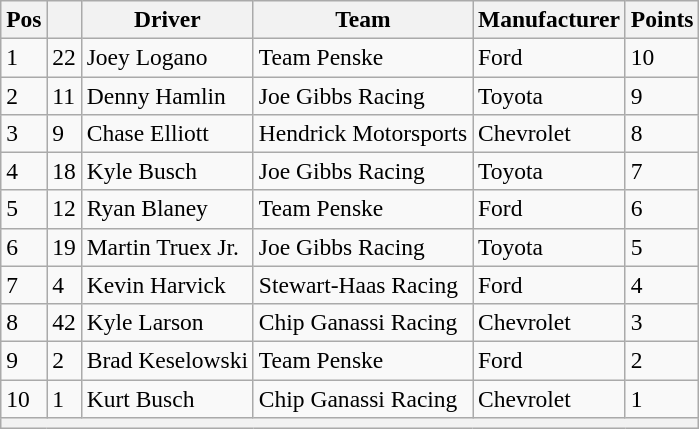<table class="wikitable" style="font-size:98%">
<tr>
<th>Pos</th>
<th></th>
<th>Driver</th>
<th>Team</th>
<th>Manufacturer</th>
<th>Points</th>
</tr>
<tr>
<td>1</td>
<td>22</td>
<td>Joey Logano</td>
<td>Team Penske</td>
<td>Ford</td>
<td>10</td>
</tr>
<tr>
<td>2</td>
<td>11</td>
<td>Denny Hamlin</td>
<td>Joe Gibbs Racing</td>
<td>Toyota</td>
<td>9</td>
</tr>
<tr>
<td>3</td>
<td>9</td>
<td>Chase Elliott</td>
<td>Hendrick Motorsports</td>
<td>Chevrolet</td>
<td>8</td>
</tr>
<tr>
<td>4</td>
<td>18</td>
<td>Kyle Busch</td>
<td>Joe Gibbs Racing</td>
<td>Toyota</td>
<td>7</td>
</tr>
<tr>
<td>5</td>
<td>12</td>
<td>Ryan Blaney</td>
<td>Team Penske</td>
<td>Ford</td>
<td>6</td>
</tr>
<tr>
<td>6</td>
<td>19</td>
<td>Martin Truex Jr.</td>
<td>Joe Gibbs Racing</td>
<td>Toyota</td>
<td>5</td>
</tr>
<tr>
<td>7</td>
<td>4</td>
<td>Kevin Harvick</td>
<td>Stewart-Haas Racing</td>
<td>Ford</td>
<td>4</td>
</tr>
<tr>
<td>8</td>
<td>42</td>
<td>Kyle Larson</td>
<td>Chip Ganassi Racing</td>
<td>Chevrolet</td>
<td>3</td>
</tr>
<tr>
<td>9</td>
<td>2</td>
<td>Brad Keselowski</td>
<td>Team Penske</td>
<td>Ford</td>
<td>2</td>
</tr>
<tr>
<td>10</td>
<td>1</td>
<td>Kurt Busch</td>
<td>Chip Ganassi Racing</td>
<td>Chevrolet</td>
<td>1</td>
</tr>
<tr>
<th colspan="6"></th>
</tr>
</table>
